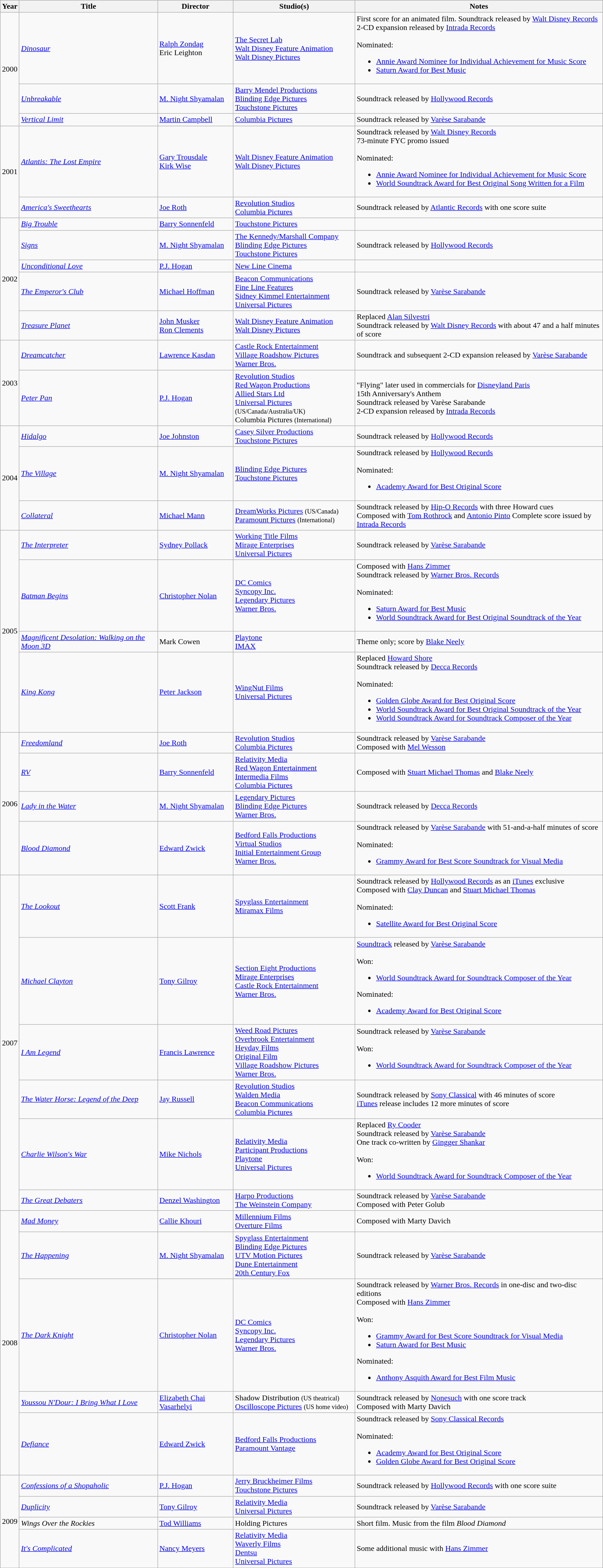<table class="wikitable sortable">
<tr>
<th>Year</th>
<th>Title</th>
<th>Director</th>
<th>Studio(s)</th>
<th>Notes</th>
</tr>
<tr>
<td rowspan="3">2000</td>
<td><em><a href='#'>Dinosaur</a></em></td>
<td><a href='#'>Ralph Zondag</a><br>Eric Leighton</td>
<td><a href='#'>The Secret Lab</a><br><a href='#'>Walt Disney Feature Animation</a><br><a href='#'>Walt Disney Pictures</a></td>
<td>First score for an animated film. Soundtrack released by <a href='#'>Walt Disney Records</a><br>2-CD expansion released by <a href='#'>Intrada Records</a><br><br>Nominated:<ul><li><a href='#'>Annie Award Nominee for Individual Achievement for Music Score</a></li><li><a href='#'>Saturn Award for Best Music</a></li></ul></td>
</tr>
<tr>
<td><em><a href='#'>Unbreakable</a></em></td>
<td><a href='#'>M. Night Shyamalan</a></td>
<td><a href='#'>Barry Mendel Productions</a><br><a href='#'>Blinding Edge Pictures</a><br><a href='#'>Touchstone Pictures</a></td>
<td>Soundtrack released by <a href='#'>Hollywood Records</a></td>
</tr>
<tr>
<td><em><a href='#'>Vertical Limit</a></em></td>
<td><a href='#'>Martin Campbell</a></td>
<td><a href='#'>Columbia Pictures</a></td>
<td>Soundtrack released by <a href='#'>Varèse Sarabande</a></td>
</tr>
<tr>
<td rowspan="2">2001</td>
<td><em><a href='#'>Atlantis: The Lost Empire</a></em></td>
<td><a href='#'>Gary Trousdale</a><br><a href='#'>Kirk Wise</a></td>
<td><a href='#'>Walt Disney Feature Animation</a><br><a href='#'>Walt Disney Pictures</a></td>
<td>Soundtrack released by <a href='#'>Walt Disney Records</a><br>73-minute FYC promo issued<br><br>Nominated:<ul><li><a href='#'>Annie Award Nominee for Individual Achievement for Music Score</a></li><li><a href='#'>World Soundtrack Award for Best Original Song Written for a Film</a></li></ul></td>
</tr>
<tr>
<td><em><a href='#'>America's Sweethearts</a></em></td>
<td><a href='#'>Joe Roth</a></td>
<td><a href='#'>Revolution Studios</a><br><a href='#'>Columbia Pictures</a></td>
<td>Soundtrack released by <a href='#'>Atlantic Records</a> with one score suite</td>
</tr>
<tr>
<td rowspan="5">2002</td>
<td><em><a href='#'>Big Trouble</a></em></td>
<td><a href='#'>Barry Sonnenfeld</a></td>
<td><a href='#'>Touchstone Pictures</a></td>
<td></td>
</tr>
<tr>
<td><em><a href='#'>Signs</a></em></td>
<td><a href='#'>M. Night Shyamalan</a></td>
<td><a href='#'>The Kennedy/Marshall Company</a><br><a href='#'>Blinding Edge Pictures</a><br><a href='#'>Touchstone Pictures</a></td>
<td>Soundtrack released by <a href='#'>Hollywood Records</a></td>
</tr>
<tr>
<td><em><a href='#'>Unconditional Love</a></em></td>
<td><a href='#'>P.J. Hogan</a></td>
<td><a href='#'>New Line Cinema</a></td>
<td></td>
</tr>
<tr>
<td><em><a href='#'>The Emperor's Club</a></em></td>
<td><a href='#'>Michael Hoffman</a></td>
<td><a href='#'>Beacon Communications</a><br><a href='#'>Fine Line Features</a><br><a href='#'>Sidney Kimmel Entertainment</a><br><a href='#'>Universal Pictures</a></td>
<td>Soundtrack released by <a href='#'>Varèse Sarabande</a></td>
</tr>
<tr>
<td><em><a href='#'>Treasure Planet</a></em></td>
<td><a href='#'>John Musker</a><br><a href='#'>Ron Clements</a></td>
<td><a href='#'>Walt Disney Feature Animation</a><br><a href='#'>Walt Disney Pictures</a></td>
<td>Replaced <a href='#'>Alan Silvestri</a><br>Soundtrack released by <a href='#'>Walt Disney Records</a> with about 47 and a half minutes of score</td>
</tr>
<tr>
<td rowspan="2">2003</td>
<td><em><a href='#'>Dreamcatcher</a></em></td>
<td><a href='#'>Lawrence Kasdan</a></td>
<td><a href='#'>Castle Rock Entertainment</a><br><a href='#'>Village Roadshow Pictures</a><br><a href='#'>Warner Bros.</a></td>
<td>Soundtrack and subsequent 2-CD expansion released by <a href='#'>Varèse Sarabande</a></td>
</tr>
<tr>
<td><em><a href='#'>Peter Pan</a></em></td>
<td><a href='#'>P.J. Hogan</a></td>
<td><a href='#'>Revolution Studios</a><br><a href='#'>Red Wagon Productions</a><br><a href='#'>Allied Stars Ltd</a><br><a href='#'>Universal Pictures</a> <small>(US/Canada/Australia/UK)</small> <br>Columbia Pictures <small>(International)</small></td>
<td>"Flying" later used in commercials for <a href='#'>Disneyland Paris</a><br> 15th Anniversary's Anthem<br>Soundtrack released by Varèse Sarabande<br>2-CD expansion released by <a href='#'>Intrada Records</a></td>
</tr>
<tr>
<td rowspan="3">2004</td>
<td><em><a href='#'>Hidalgo</a></em></td>
<td><a href='#'>Joe Johnston</a></td>
<td><a href='#'>Casey Silver Productions</a><br><a href='#'>Touchstone Pictures</a></td>
<td>Soundtrack released by <a href='#'>Hollywood Records</a></td>
</tr>
<tr>
<td><em><a href='#'>The Village</a></em></td>
<td><a href='#'>M. Night Shyamalan</a></td>
<td><a href='#'>Blinding Edge Pictures</a><br><a href='#'>Touchstone Pictures</a></td>
<td>Soundtrack released by <a href='#'>Hollywood Records</a><br><br>Nominated:<ul><li><a href='#'>Academy Award for Best Original Score</a></li></ul></td>
</tr>
<tr>
<td><em><a href='#'>Collateral</a></em></td>
<td><a href='#'>Michael Mann</a></td>
<td><a href='#'>DreamWorks Pictures</a> <small>(US/Canada)</small> <br><a href='#'>Paramount Pictures</a> <small>(International)</small></td>
<td>Soundtrack released by <a href='#'>Hip-O Records</a> with three Howard cues<br>Composed with <a href='#'>Tom Rothrock</a> and <a href='#'>Antonio Pinto</a> Complete score issued by <a href='#'>Intrada Records</a></td>
</tr>
<tr>
<td rowspan="4">2005</td>
<td><em><a href='#'>The Interpreter</a></em></td>
<td><a href='#'>Sydney Pollack</a></td>
<td><a href='#'>Working Title Films</a><br><a href='#'>Mirage Enterprises</a><br><a href='#'>Universal Pictures</a></td>
<td>Soundtrack released by <a href='#'>Varèse Sarabande</a></td>
</tr>
<tr>
<td><em><a href='#'>Batman Begins</a></em></td>
<td><a href='#'>Christopher Nolan</a></td>
<td><a href='#'>DC Comics</a><br><a href='#'>Syncopy Inc.</a><br><a href='#'>Legendary Pictures</a><br><a href='#'>Warner Bros.</a></td>
<td>Composed with <a href='#'>Hans Zimmer</a><br>Soundtrack released by <a href='#'>Warner Bros. Records</a><br><br>Nominated:<ul><li><a href='#'>Saturn Award for Best Music</a></li><li><a href='#'>World Soundtrack Award for Best Original Soundtrack of the Year</a></li></ul></td>
</tr>
<tr>
<td><em><a href='#'>Magnificent Desolation: Walking on the Moon 3D</a></em></td>
<td>Mark Cowen</td>
<td><a href='#'>Playtone</a><br><a href='#'>IMAX</a></td>
<td>Theme only; score by <a href='#'>Blake Neely</a></td>
</tr>
<tr>
<td><em><a href='#'>King Kong</a></em></td>
<td><a href='#'>Peter Jackson</a></td>
<td><a href='#'>WingNut Films</a><br><a href='#'>Universal Pictures</a></td>
<td>Replaced <a href='#'>Howard Shore</a><br>Soundtrack released by <a href='#'>Decca Records</a><br><br>Nominated:<ul><li><a href='#'>Golden Globe Award for Best Original Score</a></li><li><a href='#'>World Soundtrack Award for Best Original Soundtrack of the Year</a></li><li><a href='#'>World Soundtrack Award for Soundtrack Composer of the Year</a></li></ul></td>
</tr>
<tr>
<td rowspan="4">2006</td>
<td><em><a href='#'>Freedomland</a></em></td>
<td><a href='#'>Joe Roth</a></td>
<td><a href='#'>Revolution Studios</a><br><a href='#'>Columbia Pictures</a></td>
<td>Soundtrack released by <a href='#'>Varèse Sarabande</a><br>Composed with <a href='#'>Mel Wesson</a></td>
</tr>
<tr>
<td><em><a href='#'>RV</a></em></td>
<td><a href='#'>Barry Sonnenfeld</a></td>
<td><a href='#'>Relativity Media</a><br><a href='#'>Red Wagon Entertainment</a><br><a href='#'>Intermedia Films</a><br><a href='#'>Columbia Pictures</a></td>
<td>Composed with <a href='#'>Stuart Michael Thomas</a> and <a href='#'>Blake Neely</a></td>
</tr>
<tr>
<td><em><a href='#'>Lady in the Water</a></em></td>
<td><a href='#'>M. Night Shyamalan</a></td>
<td><a href='#'>Legendary Pictures</a><br><a href='#'>Blinding Edge Pictures</a><br><a href='#'>Warner Bros.</a></td>
<td>Soundtrack released by <a href='#'>Decca Records</a></td>
</tr>
<tr>
<td><em><a href='#'>Blood Diamond</a></em></td>
<td><a href='#'>Edward Zwick</a></td>
<td><a href='#'>Bedford Falls Productions</a><br><a href='#'>Virtual Studios</a><br><a href='#'>Initial Entertainment Group</a><br><a href='#'>Warner Bros.</a></td>
<td>Soundtrack released by <a href='#'>Varèse Sarabande</a> with 51-and-a-half minutes of score<br><br>Nominated:<ul><li><a href='#'>Grammy Award for Best Score Soundtrack for Visual Media</a></li></ul></td>
</tr>
<tr>
<td rowspan="6">2007</td>
<td><em><a href='#'>The Lookout</a></em></td>
<td><a href='#'>Scott Frank</a></td>
<td><a href='#'>Spyglass Entertainment</a><br><a href='#'>Miramax Films</a></td>
<td>Soundtrack released by <a href='#'>Hollywood Records</a> as an <a href='#'>iTunes</a> exclusive<br>Composed with <a href='#'>Clay Duncan</a> and <a href='#'>Stuart Michael Thomas</a><br><br>Nominated:<ul><li><a href='#'>Satellite Award for Best Original Score</a></li></ul></td>
</tr>
<tr>
<td><em><a href='#'>Michael Clayton</a></em></td>
<td><a href='#'>Tony Gilroy</a></td>
<td><a href='#'>Section Eight Productions</a><br><a href='#'>Mirage Enterprises</a><br><a href='#'>Castle Rock Entertainment</a><br><a href='#'>Warner Bros.</a></td>
<td><a href='#'>Soundtrack</a> released by <a href='#'>Varèse Sarabande</a><br><br>Won:<ul><li><a href='#'>World Soundtrack Award for Soundtrack Composer of the Year</a></li></ul>Nominated:<ul><li><a href='#'>Academy Award for Best Original Score</a></li></ul></td>
</tr>
<tr>
<td><em><a href='#'>I Am Legend</a></em></td>
<td><a href='#'>Francis Lawrence</a></td>
<td><a href='#'>Weed Road Pictures</a><br><a href='#'>Overbrook Entertainment</a><br><a href='#'>Heyday Films</a><br><a href='#'>Original Film</a><br><a href='#'>Village Roadshow Pictures</a><br><a href='#'>Warner Bros.</a></td>
<td>Soundtrack released by <a href='#'>Varèse Sarabande</a><br><br>Won:<ul><li><a href='#'>World Soundtrack Award for Soundtrack Composer of the Year</a></li></ul></td>
</tr>
<tr>
<td><em><a href='#'>The Water Horse: Legend of the Deep</a></em></td>
<td><a href='#'>Jay Russell</a></td>
<td><a href='#'>Revolution Studios</a><br><a href='#'>Walden Media</a><br><a href='#'>Beacon Communications</a><br><a href='#'>Columbia Pictures</a></td>
<td>Soundtrack released by <a href='#'>Sony Classical</a> with 46 minutes of score<br><a href='#'>iTunes</a> release includes 12 more minutes of score</td>
</tr>
<tr>
<td><em><a href='#'>Charlie Wilson's War</a></em></td>
<td><a href='#'>Mike Nichols</a></td>
<td><a href='#'>Relativity Media</a><br><a href='#'>Participant Productions</a><br><a href='#'>Playtone</a><br><a href='#'>Universal Pictures</a></td>
<td>Replaced <a href='#'>Ry Cooder</a><br>Soundtrack released by <a href='#'>Varèse Sarabande</a><br>One track co-written by <a href='#'>Gingger Shankar</a><br><br>Won:<ul><li><a href='#'>World Soundtrack Award for Soundtrack Composer of the Year</a></li></ul></td>
</tr>
<tr>
<td><em><a href='#'>The Great Debaters</a></em></td>
<td><a href='#'>Denzel Washington</a></td>
<td><a href='#'>Harpo Productions</a><br><a href='#'>The Weinstein Company</a></td>
<td>Soundtrack released by <a href='#'>Varèse Sarabande</a><br>Composed with Peter Golub</td>
</tr>
<tr>
<td rowspan="5">2008</td>
<td><em><a href='#'>Mad Money</a></em></td>
<td><a href='#'>Callie Khouri</a></td>
<td><a href='#'>Millennium Films</a><br><a href='#'>Overture Films</a></td>
<td>Composed with Marty Davich</td>
</tr>
<tr>
<td><em><a href='#'>The Happening</a></em></td>
<td><a href='#'>M. Night Shyamalan</a></td>
<td><a href='#'>Spyglass Entertainment</a><br><a href='#'>Blinding Edge Pictures</a><br><a href='#'>UTV Motion Pictures</a><br><a href='#'>Dune Entertainment</a><br><a href='#'>20th Century Fox</a></td>
<td>Soundtrack released by <a href='#'>Varèse Sarabande</a></td>
</tr>
<tr>
<td><em><a href='#'>The Dark Knight</a></em></td>
<td><a href='#'>Christopher Nolan</a></td>
<td><a href='#'>DC Comics</a><br><a href='#'>Syncopy Inc.</a><br><a href='#'>Legendary Pictures</a><br><a href='#'>Warner Bros.</a></td>
<td>Soundtrack released by <a href='#'>Warner Bros. Records</a> in one-disc and two-disc editions<br>Composed with <a href='#'>Hans Zimmer</a><br><br>Won:<ul><li><a href='#'>Grammy Award for Best Score Soundtrack for Visual Media</a></li><li><a href='#'>Saturn Award for Best Music</a></li></ul>Nominated:<ul><li><a href='#'>Anthony Asquith Award for Best Film Music</a></li></ul></td>
</tr>
<tr>
<td><em><a href='#'>Youssou N'Dour: I Bring What I Love</a></em></td>
<td><a href='#'>Elizabeth Chai Vasarhelyi</a></td>
<td>Shadow Distribution <small>(US theatrical)</small> <br><a href='#'>Oscilloscope Pictures</a> <small>(US home video)</small></td>
<td>Soundtrack released by <a href='#'>Nonesuch</a> with one score track<br>Composed with Marty Davich</td>
</tr>
<tr>
<td><em><a href='#'>Defiance</a></em></td>
<td><a href='#'>Edward Zwick</a></td>
<td><a href='#'>Bedford Falls Productions</a><br><a href='#'>Paramount Vantage</a></td>
<td>Soundtrack released by <a href='#'>Sony Classical Records</a><br><br>Nominated:<ul><li><a href='#'>Academy Award for Best Original Score</a></li><li><a href='#'>Golden Globe Award for Best Original Score</a></li></ul></td>
</tr>
<tr>
<td rowspan="4">2009</td>
<td><em><a href='#'>Confessions of a Shopaholic</a></em></td>
<td><a href='#'>P.J. Hogan</a></td>
<td><a href='#'>Jerry Bruckheimer Films</a><br><a href='#'>Touchstone Pictures</a></td>
<td>Soundtrack released by <a href='#'>Hollywood Records</a> with one score suite</td>
</tr>
<tr>
<td><em><a href='#'>Duplicity</a></em></td>
<td><a href='#'>Tony Gilroy</a></td>
<td><a href='#'>Relativity Media</a><br><a href='#'>Universal Pictures</a></td>
<td>Soundtrack released by <a href='#'>Varèse Sarabande</a></td>
</tr>
<tr>
<td><em>Wings Over the Rockies</em></td>
<td><a href='#'>Tod Williams</a></td>
<td>Holding Pictures</td>
<td>Short film. Music from the film <em>Blood Diamond</em></td>
</tr>
<tr>
<td><em><a href='#'>It's Complicated</a></em></td>
<td><a href='#'>Nancy Meyers</a></td>
<td><a href='#'>Relativity Media</a><br><a href='#'>Waverly Films</a><br><a href='#'>Dentsu</a><br><a href='#'>Universal Pictures</a></td>
<td>Some additional music with <a href='#'>Hans Zimmer</a></td>
</tr>
</table>
